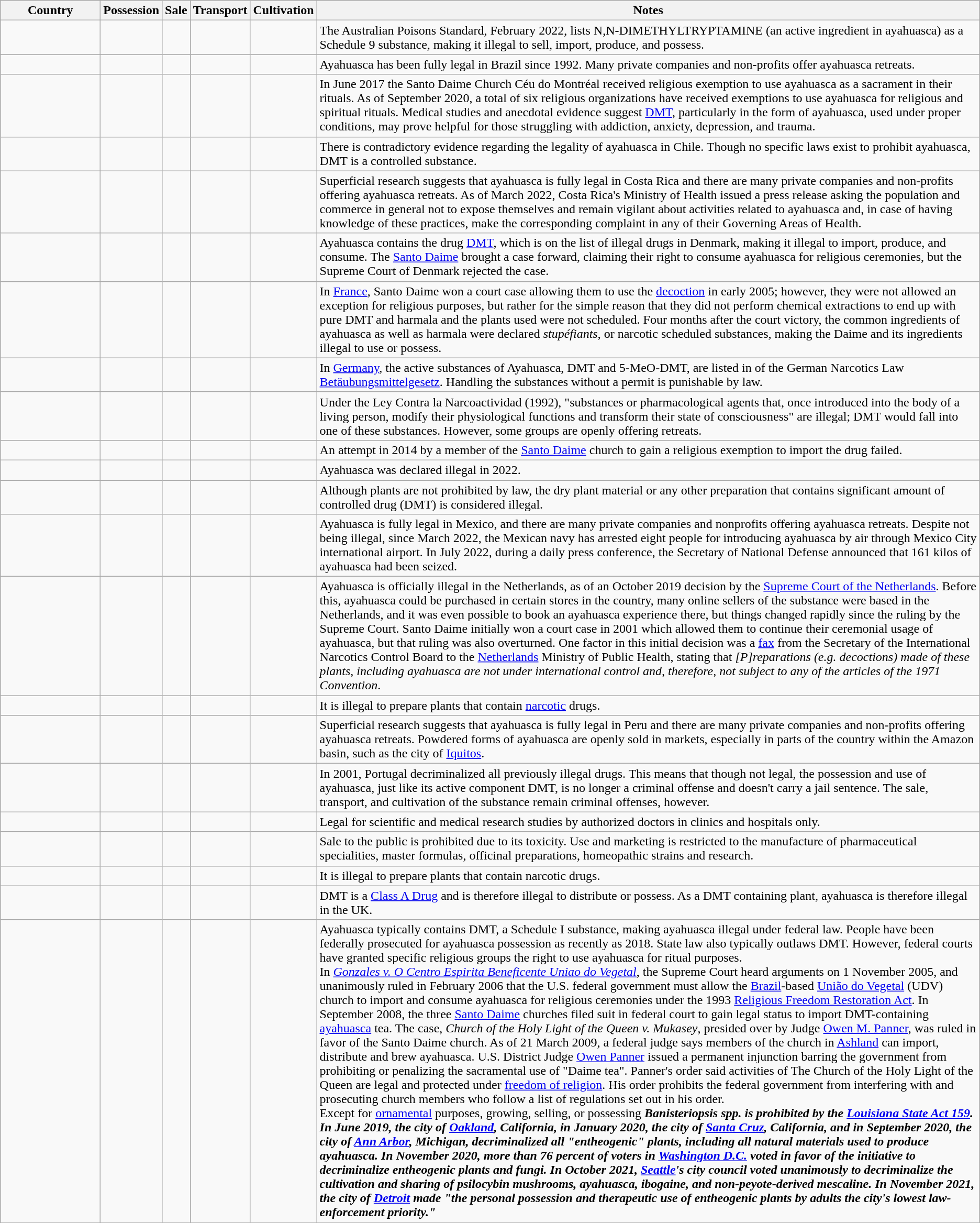<table class="wikitable sortable" style="text-align:left">
<tr>
<th style="width:120px;">Country</th>
<th>Possession</th>
<th>Sale</th>
<th>Transport</th>
<th>Cultivation</th>
<th>Notes</th>
</tr>
<tr>
<td><br></td>
<td></td>
<td></td>
<td></td>
<td></td>
<td>The Australian Poisons Standard, February 2022, lists N,N-DIMETHYLTRYPTAMINE (an active ingredient in ayahuasca) as a Schedule 9 substance, making it illegal to sell, import, produce, and possess.</td>
</tr>
<tr>
<td><br></td>
<td></td>
<td></td>
<td></td>
<td></td>
<td>Ayahuasca has been fully legal in Brazil since 1992. Many private companies and non-profits offer ayahuasca retreats.</td>
</tr>
<tr>
<td><br></td>
<td></td>
<td></td>
<td></td>
<td></td>
<td>In June 2017 the Santo Daime Church Céu do Montréal received religious exemption to use ayahuasca as a sacrament in their rituals. As of September 2020, a total of six religious organizations have received exemptions to use ayahuasca for religious and spiritual rituals. Medical studies and anecdotal evidence suggest <a href='#'>DMT</a>, particularly in the form of ayahuasca, used under proper conditions, may prove helpful for those struggling with addiction, anxiety, depression, and trauma.</td>
</tr>
<tr>
<td><br></td>
<td></td>
<td></td>
<td></td>
<td></td>
<td>There is contradictory evidence regarding the legality of ayahuasca in Chile. Though no specific laws exist to prohibit ayahuasca, DMT is a controlled substance.</td>
</tr>
<tr>
<td><br></td>
<td></td>
<td></td>
<td></td>
<td></td>
<td>Superficial research suggests that ayahuasca is fully legal in Costa Rica and there are many private companies and non-profits offering ayahuasca retreats. As of March 2022, Costa Rica's Ministry of Health issued a press release asking the population and commerce in general not to expose themselves and remain vigilant about activities related to ayahuasca and, in case of having knowledge of these practices, make the corresponding complaint in any of their Governing Areas of Health.</td>
</tr>
<tr>
<td><br></td>
<td></td>
<td></td>
<td></td>
<td></td>
<td>Ayahuasca contains the drug <a href='#'>DMT</a>, which is on the list of illegal drugs in Denmark, making it illegal to import, produce, and consume. The <a href='#'>Santo Daime</a> brought a case forward, claiming their right to consume ayahuasca for religious ceremonies, but the Supreme Court of Denmark rejected the case.</td>
</tr>
<tr>
<td><br></td>
<td></td>
<td></td>
<td></td>
<td></td>
<td>In <a href='#'>France</a>, Santo Daime won a court case allowing them to use the <a href='#'>decoction</a> in early 2005; however, they were not allowed an exception for religious purposes, but rather for the simple reason that they did not perform chemical extractions to end up with pure DMT and harmala and the plants used were not scheduled. Four months after the court victory, the common ingredients of ayahuasca as well as harmala were declared <em>stupéfiants</em>, or narcotic scheduled substances, making the Daime and its ingredients illegal to use or possess.</td>
</tr>
<tr>
<td><br></td>
<td></td>
<td></td>
<td></td>
<td></td>
<td>In <a href='#'>Germany</a>, the active substances of Ayahuasca, DMT and 5-MeO-DMT, are listed in  of the German Narcotics Law <a href='#'>Betäubungsmittelgesetz</a>. Handling the substances without a permit is punishable by law.</td>
</tr>
<tr>
<td><br></td>
<td></td>
<td></td>
<td></td>
<td></td>
<td>Under the Ley Contra la Narcoactividad (1992), "substances or pharmacological agents that, once introduced into the body of a living person, modify their physiological functions and transform their state of consciousness" are illegal; DMT would fall into one of these substances. However, some groups are openly offering retreats.</td>
</tr>
<tr>
<td><br></td>
<td></td>
<td></td>
<td></td>
<td></td>
<td>An attempt in 2014 by a member of the <a href='#'>Santo Daime</a> church to gain a religious exemption to import the drug failed.</td>
</tr>
<tr>
<td><br></td>
<td></td>
<td></td>
<td></td>
<td></td>
<td>Ayahuasca was declared illegal in 2022.</td>
</tr>
<tr>
<td><br></td>
<td></td>
<td></td>
<td></td>
<td></td>
<td>Although plants are not prohibited by law, the dry plant material or any other preparation that contains significant amount of controlled drug (DMT) is considered illegal.</td>
</tr>
<tr>
<td><br></td>
<td></td>
<td></td>
<td></td>
<td></td>
<td>Ayahuasca is fully legal in Mexico, and there are many private companies and nonprofits offering ayahuasca retreats. Despite not being illegal, since March 2022, the Mexican navy has arrested eight people for introducing ayahuasca by air through Mexico City international airport. In July 2022, during a daily press conference, the Secretary of National Defense announced that 161 kilos of ayahuasca had been seized.</td>
</tr>
<tr>
<td><br></td>
<td></td>
<td></td>
<td></td>
<td></td>
<td>Ayahuasca is officially illegal in the Netherlands, as of an October 2019 decision by the <a href='#'>Supreme Court of the Netherlands</a>. Before this, ayahuasca could be purchased in certain stores in the country, many online sellers of the substance were based in the Netherlands, and it was even possible to book an ayahuasca experience there, but things changed rapidly since the ruling by the Supreme Court. Santo Daime initially won a court case in 2001 which allowed them to continue their ceremonial usage of ayahuasca, but that ruling was also overturned. One factor in this initial decision was a <a href='#'>fax</a> from the Secretary of the International Narcotics Control Board to the <a href='#'>Netherlands</a> Ministry of Public Health, stating that <em>[P]reparations (e.g. decoctions) made of these plants, including ayahuasca are not under international control and, therefore, not subject to any of the articles of the 1971 Convention</em>.</td>
</tr>
<tr>
<td><br></td>
<td></td>
<td></td>
<td></td>
<td></td>
<td>It is illegal to prepare plants that contain <a href='#'>narcotic</a> drugs.</td>
</tr>
<tr>
<td><br></td>
<td></td>
<td></td>
<td></td>
<td></td>
<td>Superficial research suggests that ayahuasca is fully legal in Peru and there are many private companies and non-profits offering ayahuasca retreats. Powdered forms of ayahuasca are openly sold in markets, especially in parts of the country within the Amazon basin, such as the city of <a href='#'>Iquitos</a>.</td>
</tr>
<tr>
<td><br></td>
<td></td>
<td></td>
<td></td>
<td></td>
<td>In 2001, Portugal decriminalized all previously illegal drugs. This means that though not legal, the possession and use of ayahuasca, just like its active component DMT, is no longer a criminal offense and doesn't carry a jail sentence. The sale, transport, and cultivation of the substance remain criminal offenses, however.</td>
</tr>
<tr>
<td><br></td>
<td></td>
<td></td>
<td></td>
<td></td>
<td>Legal for scientific and medical research studies by authorized doctors in clinics and hospitals only.</td>
</tr>
<tr>
<td><br></td>
<td></td>
<td></td>
<td></td>
<td></td>
<td>Sale to the public is prohibited due to its toxicity. Use and marketing is restricted to the manufacture of pharmaceutical specialities, master formulas, officinal preparations, homeopathic strains and research.</td>
</tr>
<tr>
<td><br></td>
<td></td>
<td></td>
<td></td>
<td></td>
<td>It is illegal to prepare plants that contain narcotic drugs.</td>
</tr>
<tr>
<td><br></td>
<td></td>
<td></td>
<td></td>
<td></td>
<td>DMT is a <a href='#'>Class A Drug</a> and is therefore illegal to distribute or possess. As a DMT containing plant, ayahuasca is therefore illegal in the UK.</td>
</tr>
<tr>
<td><br></td>
<td></td>
<td></td>
<td></td>
<td></td>
<td>Ayahuasca typically contains DMT, a Schedule I substance, making ayahuasca illegal under federal law. People have been federally prosecuted for ayahuasca possession as recently as 2018. State law also typically outlaws DMT.  However, federal courts have granted specific religious groups the right to use ayahuasca for ritual purposes.<br>In <em><a href='#'>Gonzales v. O Centro Espirita Beneficente Uniao do Vegetal</a></em>, the Supreme Court heard arguments on 1 November 2005, and unanimously ruled in February 2006 that the U.S. federal government must allow the <a href='#'>Brazil</a>-based <a href='#'>União do Vegetal</a> (UDV) church to import and consume ayahuasca for religious ceremonies under the 1993 <a href='#'>Religious Freedom Restoration Act</a>.
In September 2008, the three <a href='#'>Santo Daime</a> churches filed suit in federal court to gain legal status to import DMT-containing <a href='#'>ayahuasca</a> tea. The case, <em>Church of the Holy Light of the Queen v. Mukasey</em>, presided over by Judge <a href='#'>Owen M. Panner</a>, was ruled in favor of the Santo Daime church. As of 21 March 2009, a federal judge says members of the church in <a href='#'>Ashland</a> can import, distribute and brew ayahuasca. U.S. District Judge <a href='#'>Owen Panner</a> issued a permanent injunction barring the government from prohibiting or penalizing the sacramental use of "Daime tea". Panner's order said activities of The Church of the Holy Light of the Queen are legal and protected under <a href='#'>freedom of religion</a>. His order prohibits the federal government from interfering with and prosecuting church members who follow a list of regulations set out in his order.<br>Except for <a href='#'>ornamental</a> purposes, growing, selling, or possessing <strong><em>Banisteriopsis<em> spp.<strong> is prohibited by the <a href='#'>Louisiana State Act 159</a>.<br>In June 2019, the city of <a href='#'>Oakland</a>, California, in January 2020, the city of <a href='#'>Santa Cruz</a>, California, and in September 2020, the city of <a href='#'>Ann Arbor</a>, Michigan, decriminalized all "entheogenic" plants, including all natural materials used to produce ayahuasca. In November 2020, more than 76 percent of voters in <a href='#'>Washington D.C.</a> voted in favor of the initiative to decriminalize entheogenic plants and fungi. In October 2021, <a href='#'>Seattle</a>'s city council voted unanimously to decriminalize the cultivation and sharing of psilocybin mushrooms, ayahuasca, ibogaine, and non-peyote-derived mescaline.
In November 2021, the city of <a href='#'>Detroit</a> made "the personal possession and therapeutic use of entheogenic plants by adults the city's lowest law-enforcement priority."</td>
</tr>
</table>
